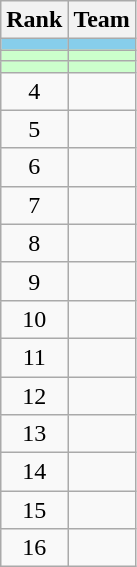<table class="wikitable" style="text-align:center">
<tr>
<th>Rank</th>
<th>Team</th>
</tr>
<tr bgcolor=skyblue>
<td></td>
<td align=left></td>
</tr>
<tr bgcolor=#ccffcc>
<td></td>
<td align=left></td>
</tr>
<tr bgcolor=#ccffcc>
<td></td>
<td align=left></td>
</tr>
<tr>
<td>4</td>
<td align=left></td>
</tr>
<tr>
<td>5</td>
<td align=left></td>
</tr>
<tr>
<td>6</td>
<td align=left></td>
</tr>
<tr>
<td>7</td>
<td align=left></td>
</tr>
<tr>
<td>8</td>
<td align=left></td>
</tr>
<tr>
<td>9</td>
<td align=left></td>
</tr>
<tr>
<td>10</td>
<td align=left></td>
</tr>
<tr>
<td>11</td>
<td align=left></td>
</tr>
<tr>
<td>12</td>
<td align=left></td>
</tr>
<tr>
<td>13</td>
<td align=left></td>
</tr>
<tr>
<td>14</td>
<td align=left></td>
</tr>
<tr>
<td>15</td>
<td align=left></td>
</tr>
<tr>
<td>16</td>
<td align=left></td>
</tr>
</table>
